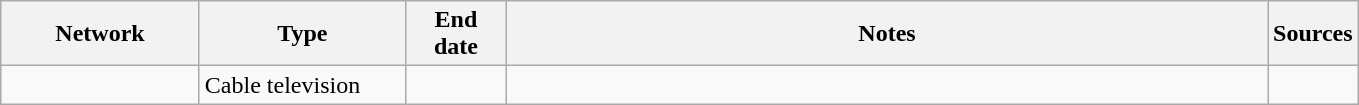<table class="wikitable">
<tr>
<th style="text-align:center; width:125px">Network</th>
<th style="text-align:center; width:130px">Type</th>
<th style="text-align:center; width:60px">End date</th>
<th style="text-align:center; width:500px">Notes</th>
<th style="text-align:center; width:30px">Sources</th>
</tr>
<tr>
<td><a href='#'></a></td>
<td>Cable television</td>
<td></td>
<td></td>
<td></td>
</tr>
</table>
